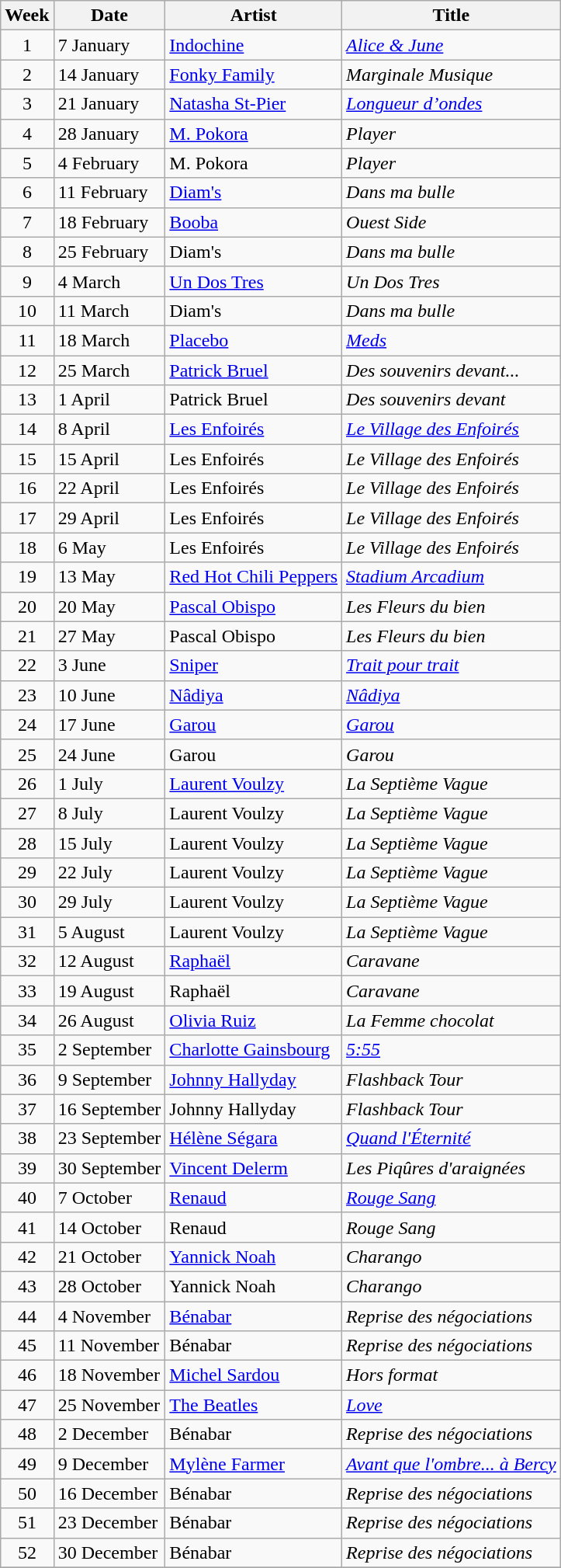<table class="wikitable">
<tr>
<th>Week</th>
<th>Date</th>
<th>Artist</th>
<th>Title</th>
</tr>
<tr>
<td style="text-align: center;">1</td>
<td>7 January</td>
<td><a href='#'>Indochine</a></td>
<td><em><a href='#'>Alice & June</a></em></td>
</tr>
<tr>
<td style="text-align: center;">2</td>
<td>14 January</td>
<td><a href='#'>Fonky Family</a></td>
<td><em>Marginale Musique</em></td>
</tr>
<tr>
<td style="text-align: center;">3</td>
<td>21 January</td>
<td><a href='#'>Natasha St-Pier</a></td>
<td><em><a href='#'>Longueur d’ondes</a></em></td>
</tr>
<tr>
<td style="text-align: center;">4</td>
<td>28 January</td>
<td><a href='#'>M. Pokora</a></td>
<td><em>Player</em></td>
</tr>
<tr>
<td style="text-align: center;">5</td>
<td>4 February</td>
<td>M. Pokora</td>
<td><em>Player</em></td>
</tr>
<tr>
<td style="text-align: center;">6</td>
<td>11 February</td>
<td><a href='#'>Diam's</a></td>
<td><em>Dans ma bulle</em></td>
</tr>
<tr>
<td style="text-align: center;">7</td>
<td>18 February</td>
<td><a href='#'>Booba</a></td>
<td><em>Ouest Side</em></td>
</tr>
<tr>
<td style="text-align: center;">8</td>
<td>25 February</td>
<td>Diam's</td>
<td><em>Dans ma bulle</em></td>
</tr>
<tr>
<td style="text-align: center;">9</td>
<td>4 March</td>
<td><a href='#'>Un Dos Tres</a></td>
<td><em>Un Dos Tres</em></td>
</tr>
<tr>
<td style="text-align: center;">10</td>
<td>11 March</td>
<td>Diam's</td>
<td><em>Dans ma bulle</em></td>
</tr>
<tr>
<td style="text-align: center;">11</td>
<td>18 March</td>
<td><a href='#'>Placebo</a></td>
<td><em><a href='#'>Meds</a></em></td>
</tr>
<tr>
<td style="text-align: center;">12</td>
<td>25 March</td>
<td><a href='#'>Patrick Bruel</a></td>
<td><em>Des souvenirs devant...</em></td>
</tr>
<tr>
<td style="text-align: center;">13</td>
<td>1 April</td>
<td>Patrick Bruel</td>
<td><em>Des souvenirs devant</em></td>
</tr>
<tr>
<td style="text-align: center;">14</td>
<td>8 April</td>
<td><a href='#'>Les Enfoirés</a></td>
<td><em><a href='#'>Le Village des Enfoirés</a></em></td>
</tr>
<tr>
<td style="text-align: center;">15</td>
<td>15 April</td>
<td>Les Enfoirés</td>
<td><em>Le Village des Enfoirés</em></td>
</tr>
<tr>
<td style="text-align: center;">16</td>
<td>22 April</td>
<td>Les Enfoirés</td>
<td><em>Le Village des Enfoirés</em></td>
</tr>
<tr>
<td style="text-align: center;">17</td>
<td>29 April</td>
<td>Les Enfoirés</td>
<td><em>Le Village des Enfoirés</em></td>
</tr>
<tr>
<td style="text-align: center;">18</td>
<td>6 May</td>
<td>Les Enfoirés</td>
<td><em>Le Village des Enfoirés</em></td>
</tr>
<tr>
<td style="text-align: center;">19</td>
<td>13 May</td>
<td><a href='#'>Red Hot Chili Peppers</a></td>
<td><em><a href='#'>Stadium Arcadium</a></em></td>
</tr>
<tr>
<td style="text-align: center;">20</td>
<td>20 May</td>
<td><a href='#'>Pascal Obispo</a></td>
<td><em>Les Fleurs du bien</em></td>
</tr>
<tr>
<td style="text-align: center;">21</td>
<td>27 May</td>
<td>Pascal Obispo</td>
<td><em>Les Fleurs du bien</em></td>
</tr>
<tr>
<td style="text-align: center;">22</td>
<td>3 June</td>
<td><a href='#'>Sniper</a></td>
<td><em><a href='#'>Trait pour trait</a></em></td>
</tr>
<tr>
<td style="text-align: center;">23</td>
<td>10 June</td>
<td><a href='#'>Nâdiya</a></td>
<td><em><a href='#'>Nâdiya</a></em></td>
</tr>
<tr>
<td style="text-align: center;">24</td>
<td>17 June</td>
<td><a href='#'>Garou</a></td>
<td><em><a href='#'>Garou</a></em></td>
</tr>
<tr>
<td style="text-align: center;">25</td>
<td>24 June</td>
<td>Garou</td>
<td><em>Garou</em></td>
</tr>
<tr>
<td style="text-align: center;">26</td>
<td>1 July</td>
<td><a href='#'>Laurent Voulzy</a></td>
<td><em>La Septième Vague</em></td>
</tr>
<tr>
<td style="text-align: center;">27</td>
<td>8 July</td>
<td>Laurent Voulzy</td>
<td><em>La Septième Vague</em></td>
</tr>
<tr>
<td style="text-align: center;">28</td>
<td>15 July</td>
<td>Laurent Voulzy</td>
<td><em>La Septième Vague</em></td>
</tr>
<tr>
<td style="text-align: center;">29</td>
<td>22 July</td>
<td>Laurent Voulzy</td>
<td><em>La Septième Vague</em></td>
</tr>
<tr>
<td style="text-align: center;">30</td>
<td>29 July</td>
<td>Laurent Voulzy</td>
<td><em>La Septième Vague</em></td>
</tr>
<tr>
<td style="text-align: center;">31</td>
<td>5 August</td>
<td>Laurent Voulzy</td>
<td><em>La Septième Vague</em></td>
</tr>
<tr>
<td style="text-align: center;">32</td>
<td>12 August</td>
<td><a href='#'>Raphaël</a></td>
<td><em>Caravane</em></td>
</tr>
<tr>
<td style="text-align: center;">33</td>
<td>19 August</td>
<td>Raphaël</td>
<td><em>Caravane</em></td>
</tr>
<tr>
<td style="text-align: center;">34</td>
<td>26 August</td>
<td><a href='#'>Olivia Ruiz</a></td>
<td><em>La Femme chocolat</em></td>
</tr>
<tr>
<td style="text-align: center;">35</td>
<td>2 September</td>
<td><a href='#'>Charlotte Gainsbourg</a></td>
<td><em><a href='#'>5:55</a></em></td>
</tr>
<tr>
<td style="text-align: center;">36</td>
<td>9 September</td>
<td><a href='#'>Johnny Hallyday</a></td>
<td><em>Flashback Tour</em></td>
</tr>
<tr>
<td style="text-align: center;">37</td>
<td>16 September</td>
<td>Johnny Hallyday</td>
<td><em>Flashback Tour</em></td>
</tr>
<tr>
<td style="text-align: center;">38</td>
<td>23 September</td>
<td><a href='#'>Hélène Ségara</a></td>
<td><em><a href='#'>Quand l'Éternité</a></em></td>
</tr>
<tr>
<td style="text-align: center;">39</td>
<td>30 September</td>
<td><a href='#'>Vincent Delerm</a></td>
<td><em>Les Piqûres d'araignées</em></td>
</tr>
<tr>
<td style="text-align: center;">40</td>
<td>7 October</td>
<td><a href='#'>Renaud</a></td>
<td><em><a href='#'>Rouge Sang</a></em></td>
</tr>
<tr>
<td style="text-align: center;">41</td>
<td>14 October</td>
<td>Renaud</td>
<td><em>Rouge Sang</em></td>
</tr>
<tr>
<td style="text-align: center;">42</td>
<td>21 October</td>
<td><a href='#'>Yannick Noah</a></td>
<td><em>Charango</em></td>
</tr>
<tr>
<td style="text-align: center;">43</td>
<td>28 October</td>
<td>Yannick Noah</td>
<td><em>Charango</em></td>
</tr>
<tr>
<td style="text-align: center;">44</td>
<td>4 November</td>
<td><a href='#'>Bénabar</a></td>
<td><em>Reprise des négociations</em></td>
</tr>
<tr>
<td style="text-align: center;">45</td>
<td>11 November</td>
<td>Bénabar</td>
<td><em>Reprise des négociations</em></td>
</tr>
<tr>
<td style="text-align: center;">46</td>
<td>18 November</td>
<td><a href='#'>Michel Sardou</a></td>
<td><em>Hors format</em></td>
</tr>
<tr>
<td style="text-align: center;">47</td>
<td>25 November</td>
<td><a href='#'>The Beatles</a></td>
<td><em><a href='#'>Love</a></em></td>
</tr>
<tr>
<td style="text-align: center;">48</td>
<td>2 December</td>
<td>Bénabar</td>
<td><em>Reprise des négociations</em></td>
</tr>
<tr>
<td style="text-align: center;">49</td>
<td>9 December</td>
<td><a href='#'>Mylène Farmer</a></td>
<td><em><a href='#'>Avant que l'ombre... à Bercy</a></em></td>
</tr>
<tr>
<td style="text-align: center;">50</td>
<td>16 December</td>
<td>Bénabar</td>
<td><em>Reprise des négociations</em></td>
</tr>
<tr>
<td style="text-align: center;">51</td>
<td>23 December</td>
<td>Bénabar</td>
<td><em>Reprise des négociations</em></td>
</tr>
<tr>
<td style="text-align: center;">52</td>
<td>30 December</td>
<td>Bénabar</td>
<td><em>Reprise des négociations</em></td>
</tr>
<tr>
</tr>
</table>
